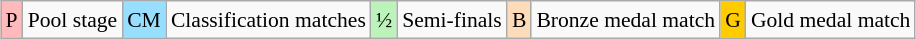<table class="wikitable" style="margin:0.5em auto; font-size:90%; line-height:1.25em;">
<tr>
<td style="background-color:#FFBBBB;text-align:center;">P</td>
<td>Pool stage</td>
<td style="background-color:#97DEFF;text-align:center;">CM</td>
<td>Classification matches</td>
<td style="background-color:#BBF3BB;text-align:center;">½</td>
<td>Semi-finals</td>
<td style="background-color:#FEDCBA;text-align:center;">B</td>
<td>Bronze medal match</td>
<td style="background-color:#ffcc00;text-align:center;">G</td>
<td>Gold medal match</td>
</tr>
</table>
